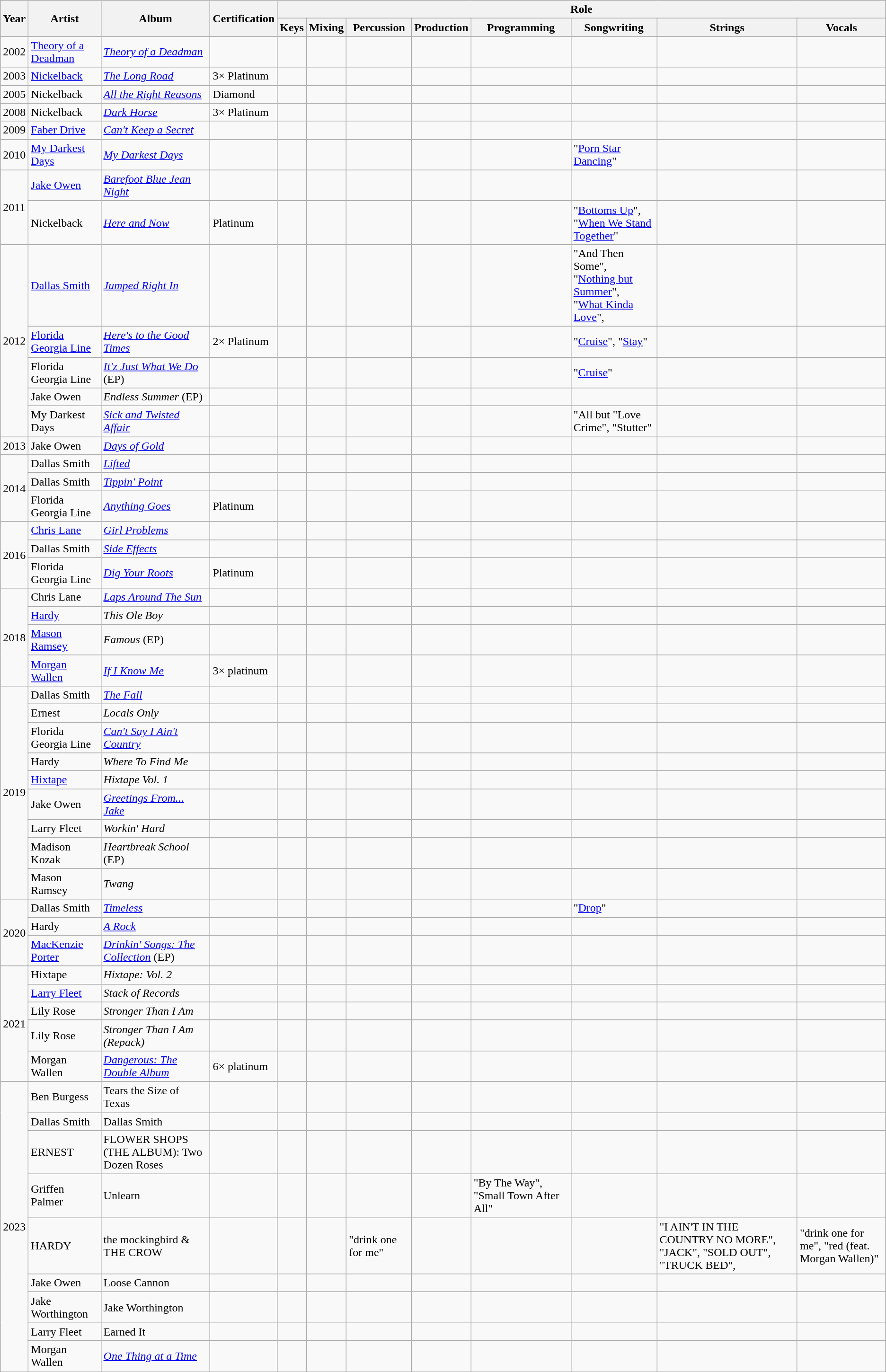<table class="wikitable">
<tr>
<th rowspan="2">Year</th>
<th rowspan="2">Artist</th>
<th rowspan="2">Album</th>
<th rowspan="2">Certification</th>
<th colspan="8">Role</th>
</tr>
<tr>
<th>Keys</th>
<th>Mixing</th>
<th>Percussion</th>
<th>Production</th>
<th>Programming</th>
<th>Songwriting</th>
<th>Strings</th>
<th>Vocals</th>
</tr>
<tr>
<td>2002</td>
<td><a href='#'>Theory of a Deadman</a></td>
<td><a href='#'><em>Theory of a Deadman</em></a></td>
<td></td>
<td></td>
<td></td>
<td></td>
<td></td>
<td></td>
<td></td>
<td></td>
<td></td>
</tr>
<tr>
<td>2003</td>
<td><a href='#'>Nickelback</a></td>
<td><em><a href='#'>The Long Road</a></em></td>
<td>3× Platinum</td>
<td></td>
<td></td>
<td></td>
<td></td>
<td></td>
<td></td>
<td></td>
<td></td>
</tr>
<tr>
<td>2005</td>
<td>Nickelback</td>
<td><em><a href='#'>All the Right Reasons</a></em></td>
<td>Diamond</td>
<td></td>
<td></td>
<td></td>
<td></td>
<td></td>
<td></td>
<td></td>
<td></td>
</tr>
<tr>
<td>2008</td>
<td>Nickelback</td>
<td><a href='#'><em>Dark Horse</em></a></td>
<td>3× Platinum</td>
<td></td>
<td></td>
<td></td>
<td></td>
<td></td>
<td></td>
<td></td>
<td></td>
</tr>
<tr>
<td>2009</td>
<td><a href='#'>Faber Drive</a></td>
<td><em><a href='#'>Can't Keep a Secret</a></em></td>
<td></td>
<td></td>
<td></td>
<td></td>
<td></td>
<td></td>
<td></td>
<td></td>
<td></td>
</tr>
<tr>
<td>2010</td>
<td><a href='#'>My Darkest Days</a></td>
<td><a href='#'><em>My Darkest Days</em></a></td>
<td></td>
<td></td>
<td></td>
<td></td>
<td></td>
<td></td>
<td>"<a href='#'>Porn Star Dancing</a>"</td>
<td></td>
<td></td>
</tr>
<tr>
<td rowspan="2">2011</td>
<td><a href='#'>Jake Owen</a></td>
<td><em><a href='#'>Barefoot Blue Jean Night</a></em></td>
<td></td>
<td></td>
<td></td>
<td></td>
<td></td>
<td></td>
<td></td>
<td></td>
<td></td>
</tr>
<tr>
<td>Nickelback</td>
<td><a href='#'><em>Here and Now</em></a></td>
<td>Platinum</td>
<td></td>
<td></td>
<td></td>
<td></td>
<td></td>
<td>"<a href='#'>Bottoms Up</a>",<br>"<a href='#'>When We Stand Together</a>"</td>
<td></td>
<td></td>
</tr>
<tr>
<td rowspan="5">2012</td>
<td><a href='#'>Dallas Smith</a></td>
<td><em><a href='#'>Jumped Right In</a></em></td>
<td></td>
<td></td>
<td></td>
<td></td>
<td></td>
<td></td>
<td>"And Then Some",<br>"<a href='#'>Nothing but Summer</a>",<br>"<a href='#'>What Kinda Love</a>",</td>
<td></td>
<td></td>
</tr>
<tr>
<td><a href='#'>Florida Georgia Line</a></td>
<td><em><a href='#'>Here's to the Good Times</a></em></td>
<td>2× Platinum</td>
<td></td>
<td></td>
<td></td>
<td></td>
<td></td>
<td>"<a href='#'>Cruise</a>", "<a href='#'>Stay</a>"</td>
<td></td>
<td></td>
</tr>
<tr>
<td>Florida Georgia Line</td>
<td><em><a href='#'>It'z Just What We Do</a></em> (EP)</td>
<td></td>
<td></td>
<td></td>
<td></td>
<td></td>
<td></td>
<td>"<a href='#'>Cruise</a>"</td>
<td></td>
<td></td>
</tr>
<tr>
<td>Jake Owen</td>
<td><em>Endless Summer</em> (EP)</td>
<td></td>
<td></td>
<td></td>
<td></td>
<td></td>
<td></td>
<td></td>
<td></td>
<td></td>
</tr>
<tr>
<td>My Darkest Days</td>
<td><em><a href='#'>Sick and Twisted Affair</a></em></td>
<td></td>
<td></td>
<td></td>
<td></td>
<td></td>
<td></td>
<td>"All but "Love Crime", "Stutter"</td>
<td></td>
<td></td>
</tr>
<tr>
<td>2013</td>
<td>Jake Owen</td>
<td><em><a href='#'>Days of Gold</a></em></td>
<td></td>
<td></td>
<td></td>
<td></td>
<td></td>
<td></td>
<td></td>
<td></td>
<td></td>
</tr>
<tr>
<td rowspan="3">2014</td>
<td>Dallas Smith</td>
<td><a href='#'><em>Lifted</em></a></td>
<td></td>
<td></td>
<td></td>
<td></td>
<td></td>
<td></td>
<td></td>
<td></td>
<td></td>
</tr>
<tr>
<td>Dallas Smith</td>
<td><a href='#'><em>Tippin' Point</em></a></td>
<td></td>
<td></td>
<td></td>
<td></td>
<td></td>
<td></td>
<td></td>
<td></td>
<td></td>
</tr>
<tr>
<td>Florida Georgia Line</td>
<td><a href='#'><em>Anything Goes</em></a></td>
<td>Platinum</td>
<td></td>
<td></td>
<td></td>
<td></td>
<td></td>
<td></td>
<td></td>
<td></td>
</tr>
<tr>
<td rowspan="3">2016</td>
<td><a href='#'>Chris Lane</a></td>
<td><em><a href='#'>Girl Problems</a></em></td>
<td></td>
<td></td>
<td></td>
<td></td>
<td></td>
<td></td>
<td></td>
<td></td>
<td></td>
</tr>
<tr>
<td>Dallas Smith</td>
<td><a href='#'><em>Side Effects</em></a></td>
<td></td>
<td></td>
<td></td>
<td></td>
<td></td>
<td></td>
<td></td>
<td></td>
<td></td>
</tr>
<tr>
<td>Florida Georgia Line</td>
<td><em><a href='#'>Dig Your Roots</a></em></td>
<td>Platinum</td>
<td></td>
<td></td>
<td></td>
<td></td>
<td></td>
<td></td>
<td></td>
<td></td>
</tr>
<tr>
<td rowspan="4">2018</td>
<td>Chris Lane</td>
<td><a href='#'><em>Laps Around The Sun</em></a></td>
<td></td>
<td></td>
<td></td>
<td></td>
<td></td>
<td></td>
<td></td>
<td></td>
<td></td>
</tr>
<tr>
<td><a href='#'>Hardy</a></td>
<td><em>This Ole Boy</em></td>
<td></td>
<td></td>
<td></td>
<td></td>
<td></td>
<td></td>
<td></td>
<td></td>
<td></td>
</tr>
<tr>
<td><a href='#'>Mason Ramsey</a></td>
<td><em>Famous</em> (EP)</td>
<td></td>
<td></td>
<td></td>
<td></td>
<td></td>
<td></td>
<td></td>
<td></td>
<td></td>
</tr>
<tr>
<td><a href='#'>Morgan Wallen</a></td>
<td><a href='#'><em>If I Know Me</em></a></td>
<td>3× platinum</td>
<td></td>
<td></td>
<td></td>
<td></td>
<td></td>
<td></td>
<td></td>
<td></td>
</tr>
<tr>
<td rowspan="9">2019</td>
<td>Dallas Smith</td>
<td><a href='#'><em>The Fall</em></a></td>
<td></td>
<td></td>
<td></td>
<td></td>
<td></td>
<td></td>
<td></td>
<td></td>
<td></td>
</tr>
<tr>
<td>Ernest</td>
<td><em>Locals Only</em></td>
<td></td>
<td></td>
<td></td>
<td></td>
<td></td>
<td></td>
<td></td>
<td></td>
<td></td>
</tr>
<tr>
<td>Florida Georgia Line</td>
<td><em><a href='#'>Can't Say I Ain't Country</a></em></td>
<td></td>
<td></td>
<td></td>
<td></td>
<td></td>
<td></td>
<td></td>
<td></td>
<td></td>
</tr>
<tr>
<td>Hardy</td>
<td><em>Where To Find Me</em></td>
<td></td>
<td></td>
<td></td>
<td></td>
<td></td>
<td></td>
<td></td>
<td></td>
<td></td>
</tr>
<tr>
<td><a href='#'>Hixtape</a></td>
<td><em>Hixtape Vol. 1</em></td>
<td></td>
<td></td>
<td></td>
<td></td>
<td></td>
<td></td>
<td></td>
<td></td>
<td></td>
</tr>
<tr>
<td>Jake Owen</td>
<td><em><a href='#'>Greetings From... Jake</a></em></td>
<td></td>
<td></td>
<td></td>
<td></td>
<td></td>
<td></td>
<td></td>
<td></td>
<td></td>
</tr>
<tr>
<td>Larry Fleet</td>
<td><em>Workin' Hard</em></td>
<td></td>
<td></td>
<td></td>
<td></td>
<td></td>
<td></td>
<td></td>
<td></td>
<td></td>
</tr>
<tr>
<td>Madison Kozak</td>
<td><em>Heartbreak School</em> (EP)</td>
<td></td>
<td></td>
<td></td>
<td></td>
<td></td>
<td></td>
<td></td>
<td></td>
<td></td>
</tr>
<tr>
<td>Mason Ramsey</td>
<td><em>Twang</em></td>
<td></td>
<td></td>
<td></td>
<td></td>
<td></td>
<td></td>
<td></td>
<td></td>
<td></td>
</tr>
<tr>
<td rowspan="3">2020</td>
<td>Dallas Smith</td>
<td><a href='#'><em>Timeless</em></a></td>
<td></td>
<td></td>
<td></td>
<td></td>
<td></td>
<td></td>
<td>"<a href='#'>Drop</a>"</td>
<td></td>
<td></td>
</tr>
<tr>
<td>Hardy</td>
<td><em><a href='#'>A Rock</a></em></td>
<td></td>
<td></td>
<td></td>
<td></td>
<td></td>
<td></td>
<td></td>
<td></td>
<td></td>
</tr>
<tr>
<td><a href='#'>MacKenzie Porter</a></td>
<td><em><a href='#'>Drinkin' Songs: The Collection</a></em> (EP)</td>
<td></td>
<td></td>
<td></td>
<td></td>
<td></td>
<td></td>
<td></td>
<td></td>
<td></td>
</tr>
<tr>
<td rowspan="5">2021</td>
<td>Hixtape</td>
<td><em>Hixtape: Vol. 2</em></td>
<td></td>
<td></td>
<td></td>
<td></td>
<td></td>
<td></td>
<td></td>
<td></td>
<td></td>
</tr>
<tr>
<td><a href='#'>Larry Fleet</a></td>
<td><em>Stack of Records</em></td>
<td></td>
<td></td>
<td></td>
<td></td>
<td></td>
<td></td>
<td></td>
<td></td>
<td></td>
</tr>
<tr>
<td>Lily Rose</td>
<td><em>Stronger Than I Am</em></td>
<td></td>
<td></td>
<td></td>
<td></td>
<td></td>
<td></td>
<td></td>
<td></td>
<td></td>
</tr>
<tr>
<td>Lily Rose</td>
<td><em>Stronger Than I Am (Repack)</em></td>
<td></td>
<td></td>
<td></td>
<td></td>
<td></td>
<td></td>
<td></td>
<td></td>
<td></td>
</tr>
<tr>
<td>Morgan Wallen</td>
<td><em><a href='#'>Dangerous: The Double Album</a></em></td>
<td>6× platinum</td>
<td></td>
<td></td>
<td></td>
<td></td>
<td></td>
<td></td>
<td></td>
<td></td>
</tr>
<tr>
<td rowspan="9">2023</td>
<td>Ben Burgess</td>
<td>Tears the Size of Texas</td>
<td></td>
<td></td>
<td></td>
<td></td>
<td></td>
<td></td>
<td></td>
<td></td>
<td></td>
</tr>
<tr>
<td>Dallas Smith</td>
<td>Dallas Smith</td>
<td></td>
<td></td>
<td></td>
<td></td>
<td></td>
<td></td>
<td></td>
<td></td>
<td></td>
</tr>
<tr>
<td>ERNEST</td>
<td>FLOWER SHOPS (THE ALBUM): Two Dozen Roses</td>
<td></td>
<td></td>
<td></td>
<td></td>
<td></td>
<td></td>
<td></td>
<td></td>
<td></td>
</tr>
<tr>
<td>Griffen Palmer</td>
<td>Unlearn</td>
<td></td>
<td></td>
<td></td>
<td></td>
<td></td>
<td>"By The Way", "Small Town After All"</td>
<td></td>
<td></td>
<td></td>
</tr>
<tr>
<td>HARDY</td>
<td>the mockingbird & THE CROW</td>
<td></td>
<td></td>
<td></td>
<td>"drink one for me"</td>
<td></td>
<td></td>
<td></td>
<td>"I AIN'T IN THE COUNTRY NO MORE", "JACK", "SOLD OUT", "TRUCK BED",</td>
<td>"drink one for me", "red (feat. Morgan Wallen)"</td>
</tr>
<tr>
<td>Jake Owen</td>
<td>Loose Cannon</td>
<td></td>
<td></td>
<td></td>
<td></td>
<td></td>
<td></td>
<td></td>
<td></td>
<td></td>
</tr>
<tr>
<td>Jake Worthington</td>
<td>Jake Worthington</td>
<td></td>
<td></td>
<td></td>
<td></td>
<td></td>
<td></td>
<td></td>
<td></td>
<td></td>
</tr>
<tr>
<td>Larry Fleet</td>
<td>Earned It</td>
<td></td>
<td></td>
<td></td>
<td></td>
<td></td>
<td></td>
<td></td>
<td></td>
<td></td>
</tr>
<tr>
<td>Morgan Wallen</td>
<td><em><a href='#'>One Thing at a Time</a></em></td>
<td></td>
<td></td>
<td></td>
<td></td>
<td></td>
<td></td>
<td></td>
<td></td>
<td></td>
</tr>
</table>
